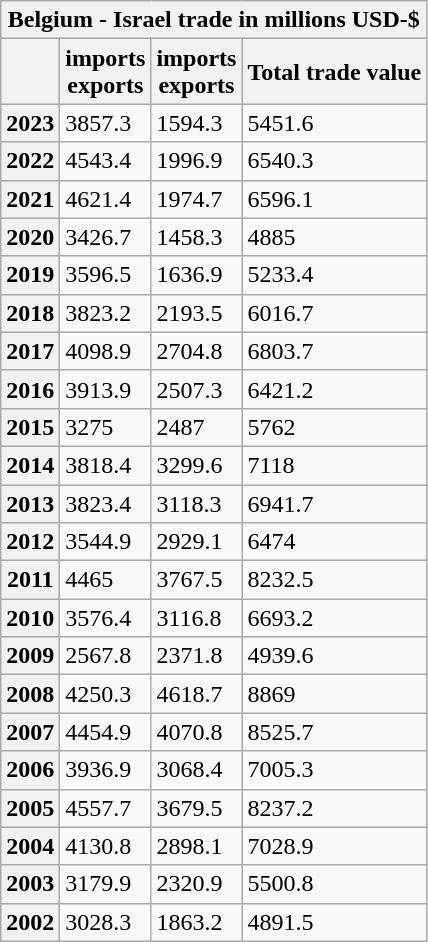<table class="wikitable mw-collapsible mw-collapsed">
<tr>
<th colspan="4">Belgium - Israel trade in millions USD-$</th>
</tr>
<tr>
<th></th>
<th> imports<br> exports</th>
<th> imports<br> exports</th>
<th>Total trade value</th>
</tr>
<tr>
<th>2023</th>
<td>3857.3</td>
<td>1594.3</td>
<td>5451.6</td>
</tr>
<tr>
<th>2022</th>
<td>4543.4</td>
<td>1996.9</td>
<td>6540.3</td>
</tr>
<tr>
<th>2021</th>
<td>4621.4</td>
<td>1974.7</td>
<td>6596.1</td>
</tr>
<tr>
<th>2020</th>
<td>3426.7</td>
<td>1458.3</td>
<td>4885</td>
</tr>
<tr>
<th>2019</th>
<td>3596.5</td>
<td>1636.9</td>
<td>5233.4</td>
</tr>
<tr>
<th>2018</th>
<td>3823.2</td>
<td>2193.5</td>
<td>6016.7</td>
</tr>
<tr>
<th>2017</th>
<td>4098.9</td>
<td>2704.8</td>
<td>6803.7</td>
</tr>
<tr>
<th>2016</th>
<td>3913.9</td>
<td>2507.3</td>
<td>6421.2</td>
</tr>
<tr>
<th>2015</th>
<td>3275</td>
<td>2487</td>
<td>5762</td>
</tr>
<tr>
<th>2014</th>
<td>3818.4</td>
<td>3299.6</td>
<td>7118</td>
</tr>
<tr>
<th>2013</th>
<td>3823.4</td>
<td>3118.3</td>
<td>6941.7</td>
</tr>
<tr>
<th>2012</th>
<td>3544.9</td>
<td>2929.1</td>
<td>6474</td>
</tr>
<tr>
<th>2011</th>
<td>4465</td>
<td>3767.5</td>
<td>8232.5</td>
</tr>
<tr>
<th>2010</th>
<td>3576.4</td>
<td>3116.8</td>
<td>6693.2</td>
</tr>
<tr>
<th>2009</th>
<td>2567.8</td>
<td>2371.8</td>
<td>4939.6</td>
</tr>
<tr>
<th>2008</th>
<td>4250.3</td>
<td>4618.7</td>
<td>8869</td>
</tr>
<tr>
<th>2007</th>
<td>4454.9</td>
<td>4070.8</td>
<td>8525.7</td>
</tr>
<tr>
<th>2006</th>
<td>3936.9</td>
<td>3068.4</td>
<td>7005.3</td>
</tr>
<tr>
<th>2005</th>
<td>4557.7</td>
<td>3679.5</td>
<td>8237.2</td>
</tr>
<tr>
<th>2004</th>
<td>4130.8</td>
<td>2898.1</td>
<td>7028.9</td>
</tr>
<tr>
<th>2003</th>
<td>3179.9</td>
<td>2320.9</td>
<td>5500.8</td>
</tr>
<tr>
<th>2002</th>
<td>3028.3</td>
<td>1863.2</td>
<td>4891.5</td>
</tr>
</table>
